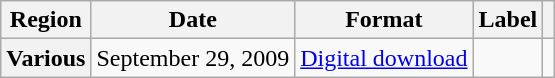<table class="wikitable plainrowheaders">
<tr>
<th scope="col">Region</th>
<th scope="col">Date</th>
<th scope="col">Format</th>
<th scope="col">Label</th>
<th scope="col"></th>
</tr>
<tr>
<th scope="row">Various</th>
<td>September 29, 2009</td>
<td><a href='#'>Digital download</a></td>
<td></td>
<td></td>
</tr>
</table>
